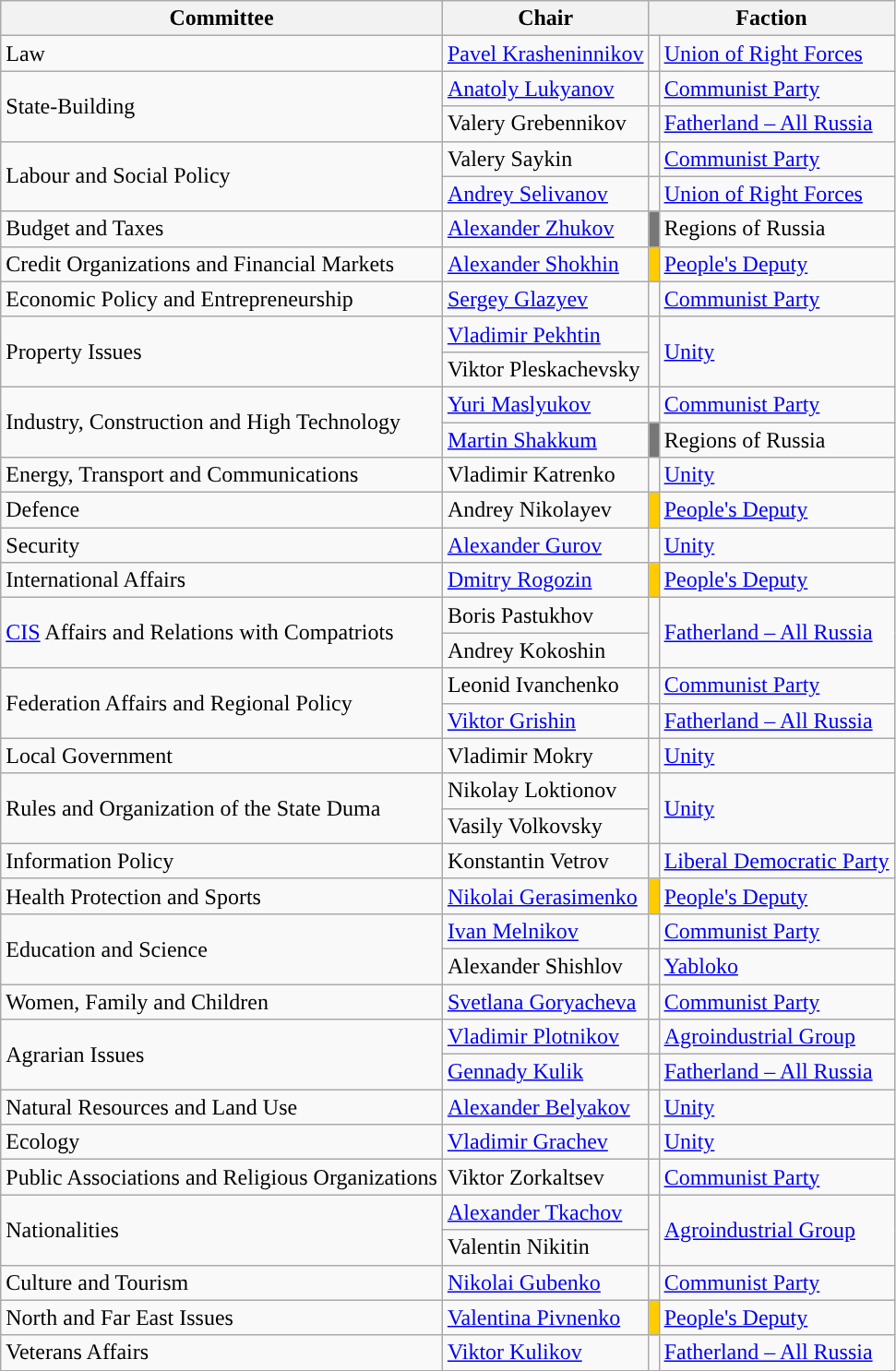<table class="wikitable">
<tr>
<th>Committee</th>
<th>Chair</th>
<th colspan=2>Faction</th>
</tr>
<tr>
<td>Law</td>
<td><a href='#'>Pavel Krasheninnikov</a></td>
<td style="background-color:"></td>
<td><a href='#'>Union of Right Forces</a></td>
</tr>
<tr>
<td rowspan=2>State-Building</td>
<td><a href='#'>Anatoly Lukyanov</a></td>
<td style="background-color:"></td>
<td><a href='#'>Communist Party</a></td>
</tr>
<tr>
<td>Valery Grebennikov</td>
<td style="background-color:"></td>
<td><a href='#'>Fatherland – All Russia</a></td>
</tr>
<tr>
<td rowspan=2>Labour and Social Policy</td>
<td>Valery Saykin</td>
<td style="background-color:"></td>
<td><a href='#'>Communist Party</a></td>
</tr>
<tr>
<td><a href='#'>Andrey Selivanov</a></td>
<td style="background-color:"></td>
<td><a href='#'>Union of Right Forces</a></td>
</tr>
<tr>
<td>Budget and Taxes</td>
<td><a href='#'>Alexander Zhukov</a></td>
<td style="background-color:#777777"></td>
<td>Regions of Russia</td>
</tr>
<tr>
<td>Credit Organizations and Financial Markets</td>
<td><a href='#'>Alexander Shokhin</a></td>
<td style="background-color:#FFCC00"></td>
<td><a href='#'>People's Deputy</a></td>
</tr>
<tr>
<td>Economic Policy and Entrepreneurship</td>
<td><a href='#'>Sergey Glazyev</a></td>
<td style="background-color:"></td>
<td><a href='#'>Communist Party</a></td>
</tr>
<tr>
<td rowspan=2>Property Issues</td>
<td><a href='#'>Vladimir Pekhtin</a></td>
<td rowspan=2; style="background-color:"></td>
<td rowspan=2><a href='#'>Unity</a></td>
</tr>
<tr>
<td>Viktor Pleskachevsky</td>
</tr>
<tr>
<td rowspan=2>Industry, Construction and High Technology</td>
<td><a href='#'>Yuri Maslyukov</a></td>
<td style="background-color:"></td>
<td><a href='#'>Communist Party</a></td>
</tr>
<tr>
<td><a href='#'>Martin Shakkum</a></td>
<td style="background-color:#777777"></td>
<td>Regions of Russia</td>
</tr>
<tr>
<td>Energy, Transport and Communications</td>
<td>Vladimir Katrenko</td>
<td style="background-color:"></td>
<td><a href='#'>Unity</a></td>
</tr>
<tr>
<td>Defence</td>
<td>Andrey Nikolayev</td>
<td style="background-color:#FFCC00"></td>
<td><a href='#'>People's Deputy</a></td>
</tr>
<tr>
<td>Security</td>
<td><a href='#'>Alexander Gurov</a></td>
<td style="background-color:"></td>
<td><a href='#'>Unity</a></td>
</tr>
<tr>
<td>International Affairs</td>
<td><a href='#'>Dmitry Rogozin</a></td>
<td style="background-color:#FFCC00"></td>
<td><a href='#'>People's Deputy</a></td>
</tr>
<tr>
<td rowspan=2><a href='#'>CIS</a> Affairs and Relations with Compatriots</td>
<td>Boris Pastukhov</td>
<td rowspan=2; style="background-color:"></td>
<td rowspan=2><a href='#'>Fatherland – All Russia</a></td>
</tr>
<tr>
<td>Andrey Kokoshin</td>
</tr>
<tr>
<td rowspan=2>Federation Affairs and Regional Policy</td>
<td>Leonid Ivanchenko</td>
<td style="background-color:"></td>
<td><a href='#'>Communist Party</a></td>
</tr>
<tr>
<td><a href='#'>Viktor Grishin</a></td>
<td style="background-color:"></td>
<td><a href='#'>Fatherland – All Russia</a></td>
</tr>
<tr>
<td>Local Government</td>
<td>Vladimir Mokry</td>
<td style="background-color:"></td>
<td><a href='#'>Unity</a></td>
</tr>
<tr>
<td rowspan=2>Rules and Organization of the State Duma</td>
<td>Nikolay Loktionov</td>
<td rowspan=2; style="background-color:"></td>
<td rowspan=2><a href='#'>Unity</a></td>
</tr>
<tr>
<td>Vasily Volkovsky</td>
</tr>
<tr>
<td>Information Policy</td>
<td>Konstantin Vetrov</td>
<td style="background-color:"></td>
<td><a href='#'>Liberal Democratic Party</a></td>
</tr>
<tr>
<td>Health Protection and Sports</td>
<td><a href='#'>Nikolai Gerasimenko</a></td>
<td style="background-color:#FFCC00"></td>
<td><a href='#'>People's Deputy</a></td>
</tr>
<tr>
<td rowspan=2>Education and Science</td>
<td><a href='#'>Ivan Melnikov</a></td>
<td style="background-color:"></td>
<td><a href='#'>Communist Party</a></td>
</tr>
<tr>
<td>Alexander Shishlov</td>
<td style="background-color:"></td>
<td><a href='#'>Yabloko</a></td>
</tr>
<tr>
<td>Women, Family and Children</td>
<td><a href='#'>Svetlana Goryacheva</a></td>
<td style="background-color:"></td>
<td><a href='#'>Communist Party</a></td>
</tr>
<tr>
<td rowspan=2>Agrarian Issues</td>
<td><a href='#'>Vladimir Plotnikov</a></td>
<td style="background-color:"></td>
<td><a href='#'>Agroindustrial Group</a></td>
</tr>
<tr>
<td><a href='#'>Gennady Kulik</a></td>
<td style="background-color:"></td>
<td><a href='#'>Fatherland – All Russia</a></td>
</tr>
<tr>
<td>Natural Resources and Land Use</td>
<td><a href='#'>Alexander Belyakov</a></td>
<td style="background-color:"></td>
<td><a href='#'>Unity</a></td>
</tr>
<tr>
<td>Ecology</td>
<td><a href='#'>Vladimir Grachev</a></td>
<td style="background-color:"></td>
<td><a href='#'>Unity</a></td>
</tr>
<tr>
<td>Public Associations and Religious Organizations</td>
<td>Viktor Zorkaltsev</td>
<td style="background-color:"></td>
<td><a href='#'>Communist Party</a></td>
</tr>
<tr>
<td rowspan=2>Nationalities</td>
<td><a href='#'>Alexander Tkachov</a></td>
<td rowspan=2; style="background-color:"></td>
<td rowspan=2><a href='#'>Agroindustrial Group</a></td>
</tr>
<tr>
<td>Valentin Nikitin</td>
</tr>
<tr>
<td>Culture and Tourism</td>
<td><a href='#'>Nikolai Gubenko</a></td>
<td style="background-color:"></td>
<td><a href='#'>Communist Party</a></td>
</tr>
<tr>
<td>North and Far East Issues</td>
<td><a href='#'>Valentina Pivnenko</a></td>
<td style="background-color:#FFCC00"></td>
<td><a href='#'>People's Deputy</a></td>
</tr>
<tr>
<td>Veterans Affairs</td>
<td><a href='#'>Viktor Kulikov</a></td>
<td style="background-color:"></td>
<td><a href='#'>Fatherland – All Russia</a></td>
</tr>
</table>
